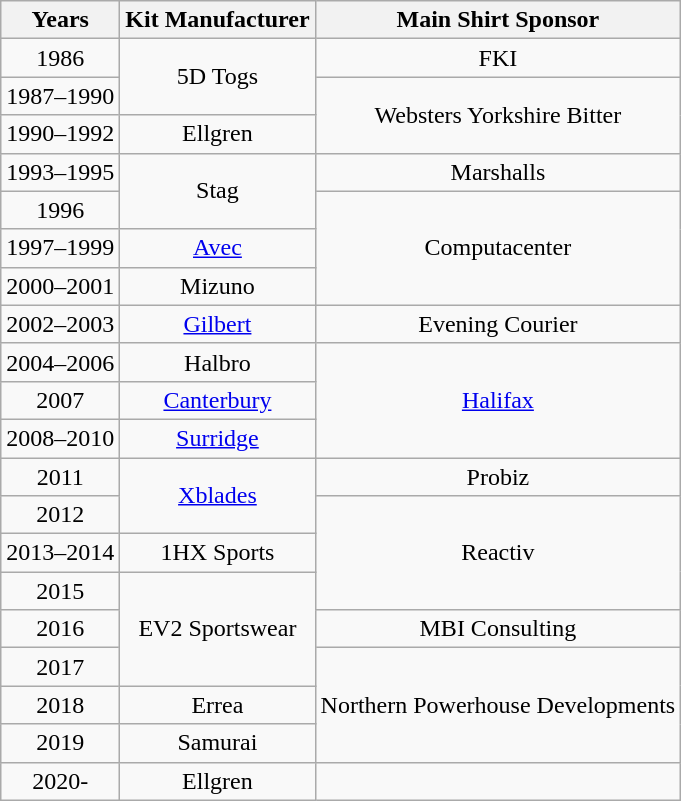<table class="wikitable" style="text-align:center;">
<tr>
<th>Years</th>
<th>Kit Manufacturer</th>
<th>Main Shirt Sponsor</th>
</tr>
<tr>
<td>1986</td>
<td rowspan=2>5D Togs</td>
<td>FKI</td>
</tr>
<tr>
<td>1987–1990</td>
<td rowspan=2>Websters Yorkshire Bitter</td>
</tr>
<tr>
<td>1990–1992</td>
<td>Ellgren</td>
</tr>
<tr>
<td>1993–1995</td>
<td rowspan=2>Stag</td>
<td>Marshalls</td>
</tr>
<tr>
<td>1996</td>
<td rowspan=3>Computacenter</td>
</tr>
<tr>
<td>1997–1999</td>
<td><a href='#'>Avec</a></td>
</tr>
<tr>
<td>2000–2001</td>
<td>Mizuno</td>
</tr>
<tr>
<td>2002–2003</td>
<td><a href='#'>Gilbert</a></td>
<td>Evening Courier</td>
</tr>
<tr>
<td>2004–2006</td>
<td>Halbro</td>
<td rowspan=3><a href='#'>Halifax</a></td>
</tr>
<tr>
<td>2007</td>
<td><a href='#'>Canterbury</a></td>
</tr>
<tr>
<td>2008–2010</td>
<td><a href='#'>Surridge</a></td>
</tr>
<tr>
<td>2011</td>
<td rowspan=2><a href='#'>Xblades</a></td>
<td>Probiz</td>
</tr>
<tr>
<td>2012</td>
<td rowspan=3>Reactiv</td>
</tr>
<tr>
<td>2013–2014</td>
<td>1HX Sports</td>
</tr>
<tr>
<td>2015</td>
<td rowspan="3">EV2 Sportswear</td>
</tr>
<tr>
<td>2016</td>
<td>MBI Consulting</td>
</tr>
<tr>
<td>2017</td>
<td rowspan="3">Northern Powerhouse Developments</td>
</tr>
<tr>
<td>2018</td>
<td>Errea</td>
</tr>
<tr>
<td>2019</td>
<td>Samurai</td>
</tr>
<tr>
<td>2020-</td>
<td>Ellgren</td>
</tr>
</table>
